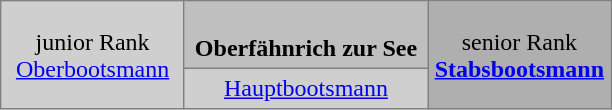<table class="toccolours" border="1" cellpadding="4" cellspacing="0" style="border-collapse: collapse; margin: 0.5em auto; clear: both;">
<tr>
<td width="30%" align="center" rowspan="2"  style="background:#cfcfcf;">junior Rank<br><a href='#'>Oberbootsmann</a></td>
<td width="40%" align="center" rowspan="1" style="background:#bfbfbf;"><br><strong>Oberfähnrich zur See</strong></td>
<td width="30%" align="center" rowspan="2" style="background:#afafaf;">senior Rank<br><strong><a href='#'>Stabsbootsmann</a></strong></td>
</tr>
<tr>
<td width="30%" align="center" style="background:#cfcfcf;"><a href='#'>Hauptbootsmann</a></td>
</tr>
</table>
